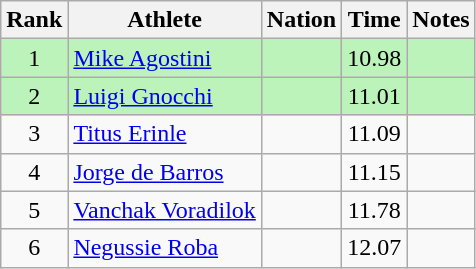<table class="wikitable sortable" style="text-align:center">
<tr>
<th>Rank</th>
<th>Athlete</th>
<th>Nation</th>
<th>Time</th>
<th>Notes</th>
</tr>
<tr bgcolor=bbf3bb>
<td>1</td>
<td align=left><a href='#'>Mike Agostini</a></td>
<td align=left></td>
<td>10.98</td>
<td></td>
</tr>
<tr bgcolor=bbf3bb>
<td>2</td>
<td align=left><a href='#'>Luigi Gnocchi</a></td>
<td align=left></td>
<td>11.01</td>
<td></td>
</tr>
<tr>
<td>3</td>
<td align=left><a href='#'>Titus Erinle</a></td>
<td align=left></td>
<td>11.09</td>
<td></td>
</tr>
<tr>
<td>4</td>
<td align=left><a href='#'>Jorge de Barros</a></td>
<td align=left></td>
<td>11.15</td>
<td></td>
</tr>
<tr>
<td>5</td>
<td align=left><a href='#'>Vanchak Voradilok</a></td>
<td align=left></td>
<td>11.78</td>
<td></td>
</tr>
<tr>
<td>6</td>
<td align=left><a href='#'>Negussie Roba</a></td>
<td align=left></td>
<td>12.07</td>
<td></td>
</tr>
</table>
